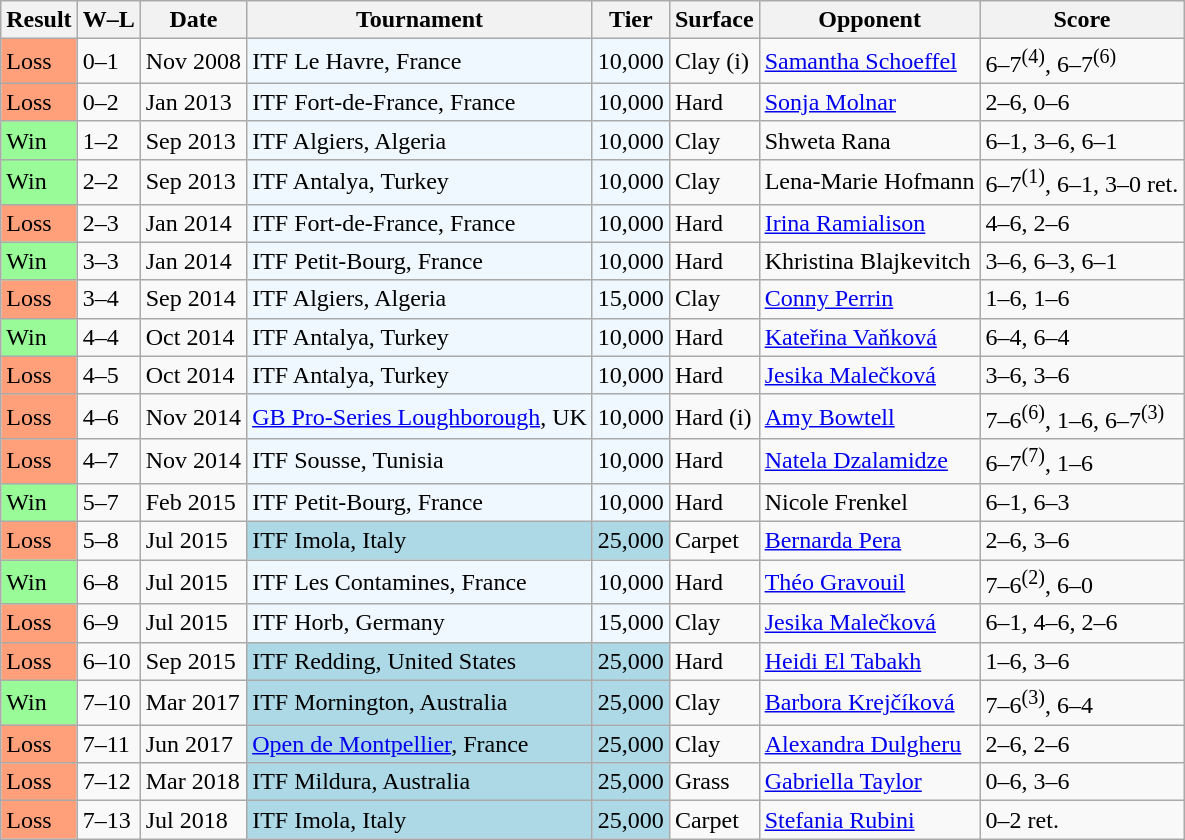<table class="sortable wikitable">
<tr>
<th>Result</th>
<th class="unsortable">W–L</th>
<th>Date</th>
<th>Tournament</th>
<th>Tier</th>
<th>Surface</th>
<th>Opponent</th>
<th class="unsortable">Score</th>
</tr>
<tr>
<td style="background:#ffa07a;">Loss</td>
<td>0–1</td>
<td>Nov 2008</td>
<td style="background:#f0f8ff;">ITF Le Havre, France</td>
<td style="background:#f0f8ff;">10,000</td>
<td>Clay (i)</td>
<td> <a href='#'>Samantha Schoeffel</a></td>
<td>6–7<sup>(4)</sup>, 6–7<sup>(6)</sup></td>
</tr>
<tr>
<td style="background:#ffa07a;">Loss</td>
<td>0–2</td>
<td>Jan 2013</td>
<td style="background:#f0f8ff;">ITF Fort-de-France, France</td>
<td style="background:#f0f8ff;">10,000</td>
<td>Hard</td>
<td> <a href='#'>Sonja Molnar</a></td>
<td>2–6, 0–6</td>
</tr>
<tr>
<td style="background:#98fb98;">Win</td>
<td>1–2</td>
<td>Sep 2013</td>
<td style="background:#f0f8ff;">ITF Algiers, Algeria</td>
<td style="background:#f0f8ff;">10,000</td>
<td>Clay</td>
<td> Shweta Rana</td>
<td>6–1, 3–6, 6–1</td>
</tr>
<tr>
<td style="background:#98fb98;">Win</td>
<td>2–2</td>
<td>Sep 2013</td>
<td style="background:#f0f8ff;">ITF Antalya, Turkey</td>
<td style="background:#f0f8ff;">10,000</td>
<td>Clay</td>
<td> Lena-Marie Hofmann</td>
<td>6–7<sup>(1)</sup>, 6–1, 3–0 ret.</td>
</tr>
<tr>
<td style="background:#ffa07a;">Loss</td>
<td>2–3</td>
<td>Jan 2014</td>
<td style="background:#f0f8ff;">ITF Fort-de-France, France</td>
<td style="background:#f0f8ff;">10,000</td>
<td>Hard</td>
<td> <a href='#'>Irina Ramialison</a></td>
<td>4–6, 2–6</td>
</tr>
<tr>
<td style="background:#98fb98;">Win</td>
<td>3–3</td>
<td>Jan 2014</td>
<td style="background:#f0f8ff;">ITF Petit-Bourg, France</td>
<td style="background:#f0f8ff;">10,000</td>
<td>Hard</td>
<td> Khristina Blajkevitch</td>
<td>3–6, 6–3, 6–1</td>
</tr>
<tr>
<td style="background:#ffa07a;">Loss</td>
<td>3–4</td>
<td>Sep 2014</td>
<td style="background:#f0f8ff;">ITF Algiers, Algeria</td>
<td style="background:#f0f8ff;">15,000</td>
<td>Clay</td>
<td> <a href='#'>Conny Perrin</a></td>
<td>1–6, 1–6</td>
</tr>
<tr>
<td style="background:#98fb98;">Win</td>
<td>4–4</td>
<td>Oct 2014</td>
<td style="background:#f0f8ff;">ITF Antalya, Turkey</td>
<td style="background:#f0f8ff;">10,000</td>
<td>Hard</td>
<td> <a href='#'>Kateřina Vaňková</a></td>
<td>6–4, 6–4</td>
</tr>
<tr>
<td style="background:#ffa07a;">Loss</td>
<td>4–5</td>
<td>Oct 2014</td>
<td style="background:#f0f8ff;">ITF Antalya, Turkey</td>
<td style="background:#f0f8ff;">10,000</td>
<td>Hard</td>
<td> <a href='#'>Jesika Malečková</a></td>
<td>3–6, 3–6</td>
</tr>
<tr>
<td style="background:#ffa07a;">Loss</td>
<td>4–6</td>
<td>Nov 2014</td>
<td style="background:#f0f8ff;"><a href='#'>GB Pro-Series Loughborough</a>, UK</td>
<td style="background:#f0f8ff;">10,000</td>
<td>Hard (i)</td>
<td> <a href='#'>Amy Bowtell</a></td>
<td>7–6<sup>(6)</sup>, 1–6, 6–7<sup>(3)</sup></td>
</tr>
<tr>
<td style="background:#ffa07a;">Loss</td>
<td>4–7</td>
<td>Nov 2014</td>
<td style="background:#f0f8ff;">ITF Sousse, Tunisia</td>
<td style="background:#f0f8ff;">10,000</td>
<td>Hard</td>
<td> <a href='#'>Natela Dzalamidze</a></td>
<td>6–7<sup>(7)</sup>, 1–6</td>
</tr>
<tr>
<td style="background:#98fb98;">Win</td>
<td>5–7</td>
<td>Feb 2015</td>
<td style="background:#f0f8ff;">ITF Petit-Bourg, France</td>
<td style="background:#f0f8ff;">10,000</td>
<td>Hard</td>
<td> Nicole Frenkel</td>
<td>6–1, 6–3</td>
</tr>
<tr>
<td style="background:#ffa07a;">Loss</td>
<td>5–8</td>
<td>Jul 2015</td>
<td style="background:lightblue;">ITF Imola, Italy</td>
<td style="background:lightblue;">25,000</td>
<td>Carpet</td>
<td> <a href='#'>Bernarda Pera</a></td>
<td>2–6, 3–6</td>
</tr>
<tr>
<td style="background:#98fb98;">Win</td>
<td>6–8</td>
<td>Jul 2015</td>
<td style="background:#f0f8ff;">ITF Les Contamines, France</td>
<td style="background:#f0f8ff;">10,000</td>
<td>Hard</td>
<td> <a href='#'>Théo Gravouil</a></td>
<td>7–6<sup>(2)</sup>, 6–0</td>
</tr>
<tr>
<td style="background:#ffa07a;">Loss</td>
<td>6–9</td>
<td>Jul 2015</td>
<td style="background:#f0f8ff;">ITF Horb, Germany</td>
<td style="background:#f0f8ff;">15,000</td>
<td>Clay</td>
<td> <a href='#'>Jesika Malečková</a></td>
<td>6–1, 4–6, 2–6</td>
</tr>
<tr>
<td style="background:#ffa07a;">Loss</td>
<td>6–10</td>
<td>Sep 2015</td>
<td style="background:lightblue;">ITF Redding, United States</td>
<td style="background:lightblue;">25,000</td>
<td>Hard</td>
<td> <a href='#'>Heidi El Tabakh</a></td>
<td>1–6, 3–6</td>
</tr>
<tr>
<td style="background:#98fb98;">Win</td>
<td>7–10</td>
<td>Mar 2017</td>
<td style="background:lightblue;">ITF Mornington, Australia</td>
<td style="background:lightblue;">25,000</td>
<td>Clay</td>
<td> <a href='#'>Barbora Krejčíková</a></td>
<td>7–6<sup>(3)</sup>, 6–4</td>
</tr>
<tr>
<td style="background:#ffa07a;">Loss</td>
<td>7–11</td>
<td>Jun 2017</td>
<td style="background:lightblue;"><a href='#'>Open de Montpellier</a>, France</td>
<td style="background:lightblue;">25,000</td>
<td>Clay</td>
<td> <a href='#'>Alexandra Dulgheru</a></td>
<td>2–6, 2–6</td>
</tr>
<tr>
<td style="background:#ffa07a;">Loss</td>
<td>7–12</td>
<td>Mar 2018</td>
<td style="background:lightblue;">ITF Mildura, Australia</td>
<td style="background:lightblue;">25,000</td>
<td>Grass</td>
<td> <a href='#'>Gabriella Taylor</a></td>
<td>0–6, 3–6</td>
</tr>
<tr>
<td style="background:#ffa07a;">Loss</td>
<td>7–13</td>
<td>Jul 2018</td>
<td style="background:lightblue;">ITF Imola, Italy</td>
<td style="background:lightblue;">25,000</td>
<td>Carpet</td>
<td> <a href='#'>Stefania Rubini</a></td>
<td>0–2 ret.</td>
</tr>
</table>
